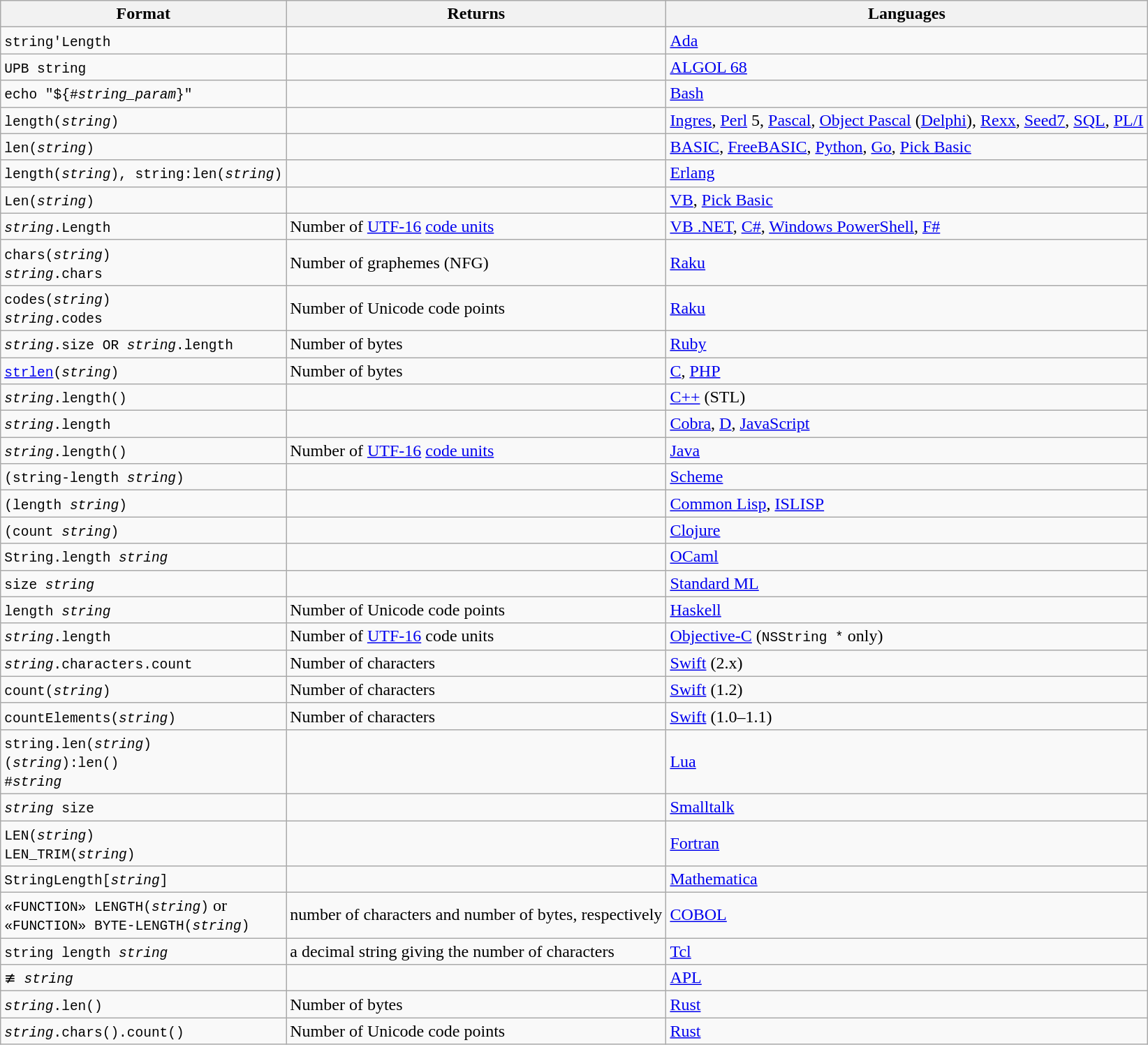<table class="wikitable sortable">
<tr style="text-align:left;">
<th>Format</th>
<th>Returns</th>
<th>Languages</th>
</tr>
<tr>
<td><code>string'Length</code></td>
<td><code></code></td>
<td><a href='#'>Ada</a></td>
</tr>
<tr>
<td><code>UPB string</code></td>
<td><code></code></td>
<td><a href='#'>ALGOL 68</a></td>
</tr>
<tr>
<td><code>echo "${#<em>string_param</em>}"</code></td>
<td><code></code></td>
<td><a href='#'>Bash</a></td>
</tr>
<tr>
<td><code>length(<em>string</em>)</code></td>
<td><code></code></td>
<td><a href='#'>Ingres</a>, <a href='#'>Perl</a> 5, <a href='#'>Pascal</a>, <a href='#'>Object Pascal</a> (<a href='#'>Delphi</a>), <a href='#'>Rexx</a>, <a href='#'>Seed7</a>, <a href='#'>SQL</a>, <a href='#'>PL/I</a></td>
</tr>
<tr>
<td><code>len(<em>string</em>)</code></td>
<td><code></code></td>
<td><a href='#'>BASIC</a>, <a href='#'>FreeBASIC</a>, <a href='#'>Python</a>, <a href='#'>Go</a>, <a href='#'>Pick Basic</a></td>
</tr>
<tr>
<td><code>length(<em>string</em>), string:len(<em>string</em>)</code></td>
<td><code></code></td>
<td><a href='#'>Erlang</a></td>
</tr>
<tr>
<td><code>Len(<em>string</em>)</code></td>
<td><code></code></td>
<td><a href='#'>VB</a>, <a href='#'>Pick Basic</a></td>
</tr>
<tr>
<td><code><em>string</em>.Length</code></td>
<td>Number of <a href='#'>UTF-16</a> <a href='#'>code units</a></td>
<td><a href='#'>VB .NET</a>, <a href='#'>C#</a>, <a href='#'>Windows PowerShell</a>, <a href='#'>F#</a></td>
</tr>
<tr>
<td><code>chars(<em>string</em>)</code><br><code><em>string</em>.chars</code></td>
<td>Number of graphemes (NFG)</td>
<td><a href='#'>Raku</a></td>
</tr>
<tr>
<td><code>codes(<em>string</em>)</code><br><code><em>string</em>.codes</code></td>
<td>Number of Unicode code points</td>
<td><a href='#'>Raku</a></td>
</tr>
<tr>
<td><code><em>string</em>.size OR <em>string</em>.length</code></td>
<td>Number of bytes</td>
<td><a href='#'>Ruby</a></td>
</tr>
<tr>
<td><code><a href='#'>strlen</a>(<em>string</em>)</code></td>
<td>Number of bytes</td>
<td><a href='#'>C</a>, <a href='#'>PHP</a></td>
</tr>
<tr>
<td><code><em>string</em>.length()</code></td>
<td><code></code></td>
<td><a href='#'>C++</a> (STL)</td>
</tr>
<tr>
<td><code><em>string</em>.length</code></td>
<td><code></code></td>
<td><a href='#'>Cobra</a>, <a href='#'>D</a>, <a href='#'>JavaScript</a></td>
</tr>
<tr>
<td><code><em>string</em>.length()</code></td>
<td>Number of <a href='#'>UTF-16</a> <a href='#'>code units</a></td>
<td><a href='#'>Java</a></td>
</tr>
<tr>
<td><code>(string-length <em>string</em>)</code></td>
<td><code></code></td>
<td><a href='#'>Scheme</a></td>
</tr>
<tr>
<td><code>(length <em>string</em>)</code></td>
<td><code></code></td>
<td><a href='#'>Common Lisp</a>, <a href='#'>ISLISP</a></td>
</tr>
<tr>
<td><code>(count <em>string</em>)</code></td>
<td><code></code></td>
<td><a href='#'>Clojure</a></td>
</tr>
<tr>
<td><code>String.length <em>string</em></code></td>
<td><code></code></td>
<td><a href='#'>OCaml</a></td>
</tr>
<tr>
<td><code>size <em>string</em></code></td>
<td><code></code></td>
<td><a href='#'>Standard ML</a></td>
</tr>
<tr>
<td><code>length <em>string</em></code></td>
<td>Number of Unicode code points</td>
<td><a href='#'>Haskell</a></td>
</tr>
<tr>
<td><code><em>string</em>.length</code></td>
<td>Number of <a href='#'>UTF-16</a> code units</td>
<td><a href='#'>Objective-C</a> (<code>NSString *</code> only)</td>
</tr>
<tr>
<td><code><em>string</em>.characters.count</code></td>
<td>Number of characters</td>
<td><a href='#'>Swift</a> (2.x)</td>
</tr>
<tr>
<td><code>count(<em>string</em>)</code></td>
<td>Number of characters</td>
<td><a href='#'>Swift</a> (1.2)</td>
</tr>
<tr>
<td><code>countElements(<em>string</em>)</code></td>
<td>Number of characters</td>
<td><a href='#'>Swift</a> (1.0–1.1)</td>
</tr>
<tr>
<td><code>string.len(<em>string</em>)</code><br><code>(<em>string</em>):len()</code><br><code>#<em>string</em></code></td>
<td><code></code></td>
<td><a href='#'>Lua</a></td>
</tr>
<tr>
<td><code><em>string</em> size</code></td>
<td><code></code></td>
<td><a href='#'>Smalltalk</a></td>
</tr>
<tr>
<td><code>LEN(<em>string</em>)</code><br><code>LEN_TRIM(<em>string</em>)</code></td>
<td><code></code></td>
<td><a href='#'>Fortran</a></td>
</tr>
<tr>
<td><code>StringLength[<em>string</em>]</code></td>
<td><code></code></td>
<td><a href='#'>Mathematica</a></td>
</tr>
<tr>
<td><code>«FUNCTION» LENGTH(<em>string</em>)</code> or<br><code>«FUNCTION» BYTE-LENGTH(<em>string</em>)</code></td>
<td>number of characters and number of bytes, respectively</td>
<td><a href='#'>COBOL</a></td>
</tr>
<tr>
<td><code>string length <em>string</em></code></td>
<td>a decimal string giving the number of characters</td>
<td><a href='#'>Tcl</a></td>
</tr>
<tr>
<td><code>≢ <em>string</em></code></td>
<td></td>
<td><a href='#'>APL</a></td>
</tr>
<tr>
<td><code><em>string</em>.len()</code></td>
<td>Number of bytes</td>
<td><a href='#'>Rust</a></td>
</tr>
<tr>
<td><code><em>string</em>.chars().count()</code></td>
<td>Number of Unicode code points</td>
<td><a href='#'>Rust</a></td>
</tr>
</table>
